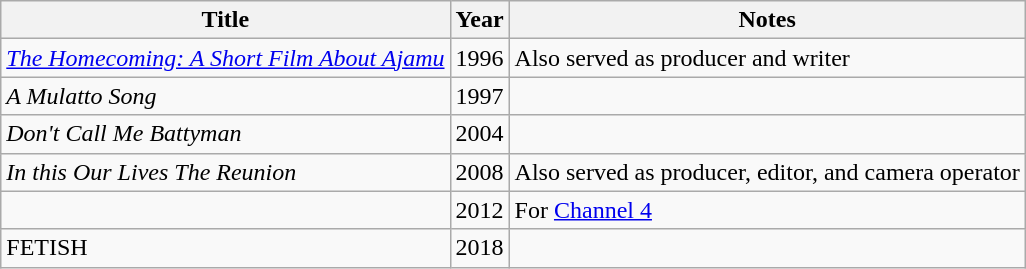<table class="wikitable">
<tr>
<th>Title</th>
<th>Year</th>
<th>Notes</th>
</tr>
<tr>
<td><em><a href='#'>The Homecoming: A Short Film About Ajamu</a></em></td>
<td>1996</td>
<td>Also served as producer and writer</td>
</tr>
<tr>
<td><em>A Mulatto Song</em></td>
<td>1997</td>
<td></td>
</tr>
<tr>
<td><em>Don't Call Me Battyman</em></td>
<td>2004</td>
<td></td>
</tr>
<tr>
<td><em>In this Our Lives The Reunion</em></td>
<td>2008</td>
<td>Also served as producer, editor, and camera operator</td>
</tr>
<tr>
<td><em></em></td>
<td>2012</td>
<td>For <a href='#'>Channel 4</a></td>
</tr>
<tr>
<td>FETISH</td>
<td>2018</td>
<td></td>
</tr>
</table>
